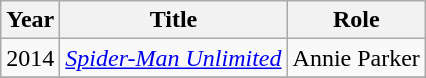<table class="wikitable sortable">
<tr>
<th>Year</th>
<th>Title</th>
<th>Role</th>
</tr>
<tr>
<td>2014</td>
<td><em><a href='#'>Spider-Man Unlimited</a></em></td>
<td>Annie Parker</td>
</tr>
<tr>
</tr>
</table>
